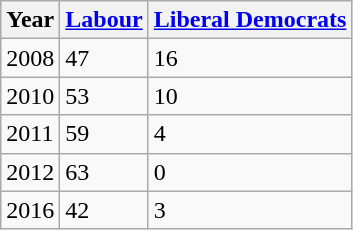<table class="wikitable">
<tr>
<th>Year</th>
<th><a href='#'>Labour</a></th>
<th><a href='#'>Liberal Democrats</a></th>
</tr>
<tr>
<td>2008</td>
<td>47</td>
<td>16</td>
</tr>
<tr>
<td>2010</td>
<td>53</td>
<td>10</td>
</tr>
<tr>
<td>2011</td>
<td>59</td>
<td>4</td>
</tr>
<tr>
<td>2012</td>
<td>63</td>
<td>0</td>
</tr>
<tr>
<td>2016</td>
<td>42</td>
<td>3</td>
</tr>
</table>
